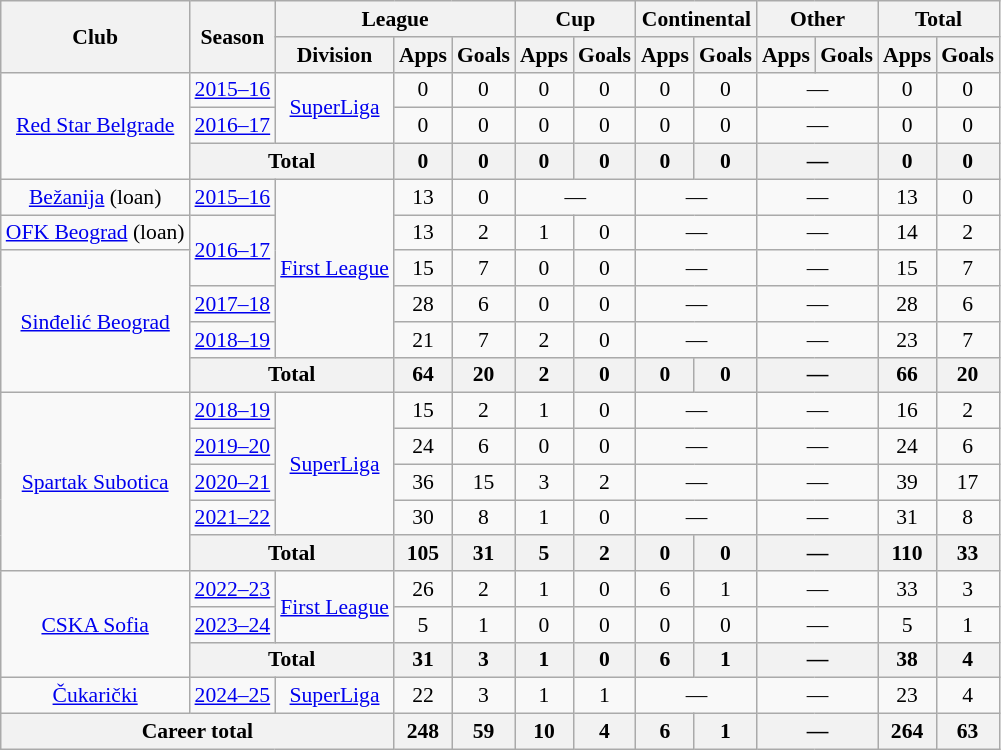<table class="wikitable" style="text-align: center;font-size:90%">
<tr>
<th rowspan="2">Club</th>
<th rowspan="2">Season</th>
<th colspan="3">League</th>
<th colspan="2">Cup</th>
<th colspan="2">Continental</th>
<th colspan="2">Other</th>
<th colspan="2">Total</th>
</tr>
<tr>
<th>Division</th>
<th>Apps</th>
<th>Goals</th>
<th>Apps</th>
<th>Goals</th>
<th>Apps</th>
<th>Goals</th>
<th>Apps</th>
<th>Goals</th>
<th>Apps</th>
<th>Goals</th>
</tr>
<tr>
<td rowspan="3" valign="center"><a href='#'>Red Star Belgrade</a></td>
<td><a href='#'>2015–16</a></td>
<td rowspan=2><a href='#'>SuperLiga</a></td>
<td>0</td>
<td>0</td>
<td>0</td>
<td>0</td>
<td>0</td>
<td>0</td>
<td colspan="2">—</td>
<td>0</td>
<td>0</td>
</tr>
<tr>
<td><a href='#'>2016–17</a></td>
<td>0</td>
<td>0</td>
<td>0</td>
<td>0</td>
<td>0</td>
<td>0</td>
<td colspan="2">—</td>
<td>0</td>
<td>0</td>
</tr>
<tr>
<th colspan="2">Total</th>
<th>0</th>
<th>0</th>
<th>0</th>
<th>0</th>
<th>0</th>
<th>0</th>
<th colspan="2">—</th>
<th>0</th>
<th>0</th>
</tr>
<tr>
<td><a href='#'>Bežanija</a> (loan)</td>
<td><a href='#'>2015–16</a></td>
<td rowspan=5><a href='#'>First League</a></td>
<td>13</td>
<td>0</td>
<td colspan="2">—</td>
<td colspan="2">—</td>
<td colspan="2">—</td>
<td>13</td>
<td>0</td>
</tr>
<tr>
<td><a href='#'>OFK Beograd</a> (loan)</td>
<td rowspan="2"><a href='#'>2016–17</a></td>
<td>13</td>
<td>2</td>
<td>1</td>
<td>0</td>
<td colspan="2">—</td>
<td colspan="2">—</td>
<td>14</td>
<td>2</td>
</tr>
<tr>
<td rowspan="4"><a href='#'>Sinđelić Beograd</a></td>
<td>15</td>
<td>7</td>
<td>0</td>
<td>0</td>
<td colspan="2">—</td>
<td colspan="2">—</td>
<td>15</td>
<td>7</td>
</tr>
<tr>
<td><a href='#'>2017–18</a></td>
<td>28</td>
<td>6</td>
<td>0</td>
<td>0</td>
<td colspan="2">—</td>
<td colspan="2">—</td>
<td>28</td>
<td>6</td>
</tr>
<tr>
<td><a href='#'>2018–19</a></td>
<td>21</td>
<td>7</td>
<td>2</td>
<td>0</td>
<td colspan="2">—</td>
<td colspan="2">—</td>
<td>23</td>
<td>7</td>
</tr>
<tr>
<th colspan="2">Total</th>
<th>64</th>
<th>20</th>
<th>2</th>
<th>0</th>
<th>0</th>
<th>0</th>
<th colspan="2">—</th>
<th>66</th>
<th>20</th>
</tr>
<tr>
<td rowspan=5><a href='#'>Spartak Subotica</a></td>
<td><a href='#'>2018–19</a></td>
<td rowspan=4><a href='#'>SuperLiga</a></td>
<td>15</td>
<td>2</td>
<td>1</td>
<td>0</td>
<td colspan="2">—</td>
<td colspan="2">—</td>
<td>16</td>
<td>2</td>
</tr>
<tr>
<td><a href='#'>2019–20</a></td>
<td>24</td>
<td>6</td>
<td>0</td>
<td>0</td>
<td colspan="2">—</td>
<td colspan="2">—</td>
<td>24</td>
<td>6</td>
</tr>
<tr>
<td><a href='#'>2020–21</a></td>
<td>36</td>
<td>15</td>
<td>3</td>
<td>2</td>
<td colspan="2">—</td>
<td colspan="2">—</td>
<td>39</td>
<td>17</td>
</tr>
<tr>
<td><a href='#'>2021–22</a></td>
<td>30</td>
<td>8</td>
<td>1</td>
<td>0</td>
<td colspan="2">—</td>
<td colspan="2">—</td>
<td>31</td>
<td>8</td>
</tr>
<tr>
<th colspan="2">Total</th>
<th>105</th>
<th>31</th>
<th>5</th>
<th>2</th>
<th>0</th>
<th>0</th>
<th colspan="2">—</th>
<th>110</th>
<th>33</th>
</tr>
<tr>
<td rowspan=3><a href='#'>CSKA Sofia</a></td>
<td><a href='#'>2022–23</a></td>
<td rowspan=2><a href='#'>First League</a></td>
<td>26</td>
<td>2</td>
<td>1</td>
<td>0</td>
<td>6</td>
<td>1</td>
<td colspan="2">—</td>
<td>33</td>
<td>3</td>
</tr>
<tr>
<td><a href='#'>2023–24</a></td>
<td>5</td>
<td>1</td>
<td>0</td>
<td>0</td>
<td>0</td>
<td>0</td>
<td colspan="2">—</td>
<td>5</td>
<td>1</td>
</tr>
<tr>
<th colspan="2">Total</th>
<th>31</th>
<th>3</th>
<th>1</th>
<th>0</th>
<th>6</th>
<th>1</th>
<th colspan="2">—</th>
<th>38</th>
<th>4</th>
</tr>
<tr>
<td><a href='#'>Čukarički</a></td>
<td><a href='#'>2024–25</a></td>
<td><a href='#'>SuperLiga</a></td>
<td>22</td>
<td>3</td>
<td>1</td>
<td>1</td>
<td colspan="2">—</td>
<td colspan="2">—</td>
<td>23</td>
<td>4</td>
</tr>
<tr>
<th colspan="3">Career total</th>
<th>248</th>
<th>59</th>
<th>10</th>
<th>4</th>
<th>6</th>
<th>1</th>
<th colspan="2">—</th>
<th>264</th>
<th>63</th>
</tr>
</table>
